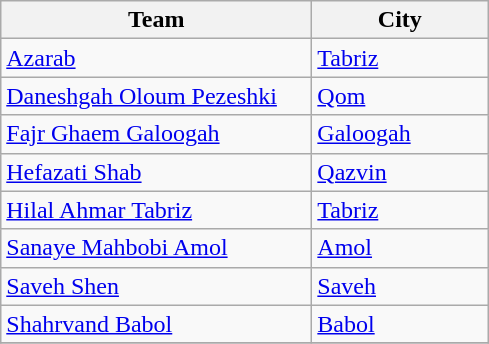<table class="wikitable sortable">
<tr>
<th width=200>Team</th>
<th width=110>City</th>
</tr>
<tr>
<td align="left"><a href='#'>Azarab</a></td>
<td><a href='#'>Tabriz</a></td>
</tr>
<tr>
<td align="left"><a href='#'>Daneshgah Oloum Pezeshki</a></td>
<td><a href='#'>Qom</a></td>
</tr>
<tr>
<td align="left"><a href='#'>Fajr Ghaem Galoogah</a></td>
<td><a href='#'>Galoogah</a></td>
</tr>
<tr>
<td align="left"><a href='#'>Hefazati Shab</a></td>
<td><a href='#'>Qazvin</a></td>
</tr>
<tr>
<td align="left"><a href='#'>Hilal Ahmar Tabriz</a></td>
<td><a href='#'>Tabriz</a></td>
</tr>
<tr>
<td align="left"><a href='#'>Sanaye Mahbobi Amol</a></td>
<td><a href='#'>Amol</a></td>
</tr>
<tr>
<td align="left"><a href='#'>Saveh Shen</a></td>
<td><a href='#'>Saveh</a></td>
</tr>
<tr>
<td align="left"><a href='#'>Shahrvand Babol</a></td>
<td><a href='#'>Babol</a></td>
</tr>
<tr>
</tr>
</table>
